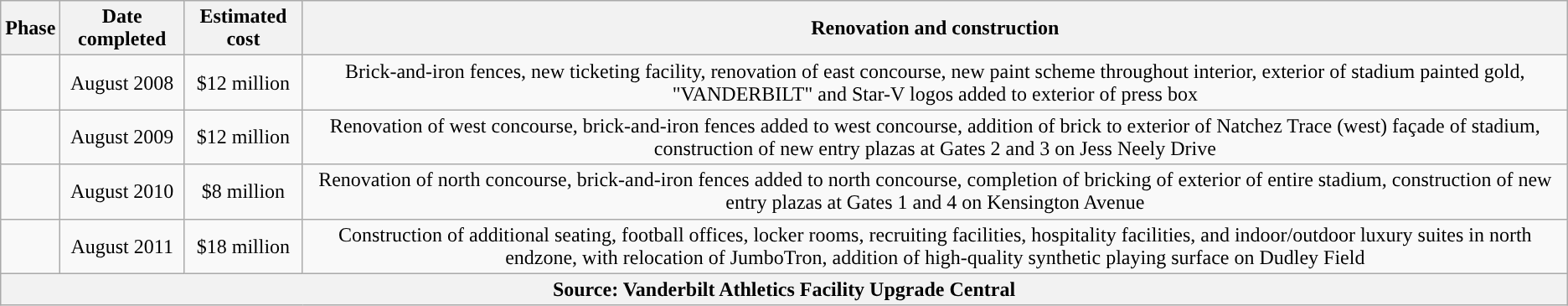<table class=wikitable style="text-align:center">
<tr>
<th>Phase</th>
<th>Date completed</th>
<th>Estimated cost</th>
<th colspan=2>Renovation and construction</th>
</tr>
<tr>
<td></td>
<td>August 2008</td>
<td>$12 million</td>
<td>Brick-and-iron fences, new ticketing facility, renovation of east concourse, new paint scheme throughout interior, exterior of stadium painted gold, "VANDERBILT" and Star-V logos added to exterior of press box</td>
</tr>
<tr>
<td></td>
<td>August 2009</td>
<td>$12 million</td>
<td>Renovation of west concourse, brick-and-iron fences added to west concourse, addition of brick to exterior of Natchez Trace (west) façade of stadium, construction of new entry plazas at Gates 2 and 3 on Jess Neely Drive</td>
</tr>
<tr>
<td></td>
<td>August 2010</td>
<td>$8 million</td>
<td>Renovation of north concourse, brick-and-iron fences added to north concourse, completion of bricking of exterior of entire stadium, construction of new entry plazas at Gates 1 and 4 on Kensington Avenue</td>
</tr>
<tr>
<td></td>
<td>August 2011</td>
<td>$18 million</td>
<td>Construction of additional seating, football offices, locker rooms, recruiting facilities, hospitality facilities, and indoor/outdoor luxury suites in north endzone, with relocation of JumboTron, addition of high-quality synthetic playing surface on Dudley Field</td>
</tr>
<tr>
<th colspan=4>Source: Vanderbilt Athletics Facility Upgrade Central</th>
</tr>
</table>
